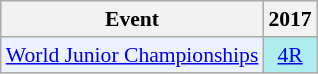<table class="wikitable" style="font-size: 90%; text-align:center">
<tr>
<th>Event</th>
<th>2017</th>
</tr>
<tr>
<td bgcolor="#ECF2FF"; align="left"><a href='#'>World Junior Championships</a></td>
<td bgcolor=AFEEEE><a href='#'>4R</a></td>
</tr>
</table>
